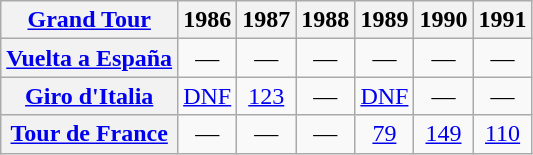<table class="wikitable plainrowheaders">
<tr>
<th scope="col"><a href='#'>Grand Tour</a></th>
<th scope="col">1986</th>
<th scope="col">1987</th>
<th scope="col">1988</th>
<th scope="col">1989</th>
<th scope="col">1990</th>
<th scope="col">1991</th>
</tr>
<tr style="text-align:center;">
<th scope="row"> <a href='#'>Vuelta a España</a></th>
<td>—</td>
<td>—</td>
<td>—</td>
<td>—</td>
<td>—</td>
<td>—</td>
</tr>
<tr style="text-align:center;">
<th scope="row"> <a href='#'>Giro d'Italia</a></th>
<td><a href='#'>DNF</a></td>
<td><a href='#'>123</a></td>
<td>—</td>
<td><a href='#'>DNF</a></td>
<td>—</td>
<td>—</td>
</tr>
<tr style="text-align:center;">
<th scope="row"> <a href='#'>Tour de France</a></th>
<td>—</td>
<td>—</td>
<td>—</td>
<td><a href='#'>79</a></td>
<td><a href='#'>149</a></td>
<td><a href='#'>110</a></td>
</tr>
</table>
